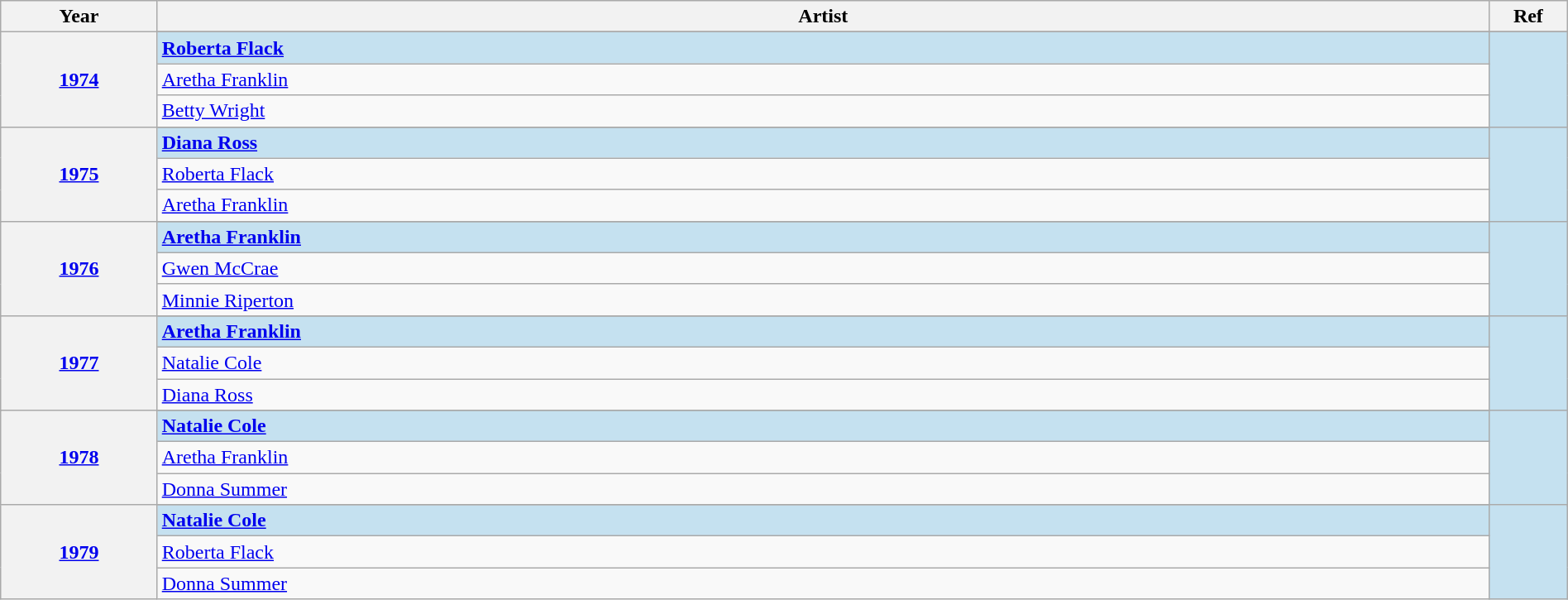<table class="wikitable" width="100%">
<tr>
<th width="10%">Year</th>
<th width="85%">Artist</th>
<th width="5%">Ref</th>
</tr>
<tr>
<th rowspan="4" align="center"><a href='#'>1974<br></a></th>
</tr>
<tr style="background:#c5e1f0">
<td><strong><a href='#'>Roberta Flack</a></strong></td>
<td rowspan="4" align="center"></td>
</tr>
<tr>
<td><a href='#'>Aretha Franklin</a></td>
</tr>
<tr>
<td><a href='#'>Betty Wright</a></td>
</tr>
<tr>
<th rowspan="4" align="center"><a href='#'>1975<br></a></th>
</tr>
<tr style="background:#c5e1f0">
<td><strong><a href='#'>Diana Ross</a></strong></td>
<td rowspan="4" align="center"></td>
</tr>
<tr>
<td><a href='#'>Roberta Flack</a></td>
</tr>
<tr>
<td><a href='#'>Aretha Franklin</a></td>
</tr>
<tr>
<th rowspan="4" align="center"><a href='#'>1976<br></a></th>
</tr>
<tr style="background:#c5e1f0">
<td><strong><a href='#'>Aretha Franklin</a></strong></td>
<td rowspan="4" align="center"></td>
</tr>
<tr>
<td><a href='#'>Gwen McCrae</a></td>
</tr>
<tr>
<td><a href='#'>Minnie Riperton</a></td>
</tr>
<tr>
<th rowspan="4" align="center"><a href='#'>1977<br></a></th>
</tr>
<tr style="background:#c5e1f0">
<td><strong><a href='#'>Aretha Franklin</a></strong></td>
<td rowspan="4" align="center"></td>
</tr>
<tr>
<td><a href='#'>Natalie Cole</a></td>
</tr>
<tr>
<td><a href='#'>Diana Ross</a></td>
</tr>
<tr>
<th rowspan="4" align="center"><a href='#'>1978<br></a></th>
</tr>
<tr style="background:#c5e1f0">
<td><strong><a href='#'>Natalie Cole</a></strong></td>
<td rowspan="4" align="center"></td>
</tr>
<tr>
<td><a href='#'>Aretha Franklin</a></td>
</tr>
<tr>
<td><a href='#'>Donna Summer</a></td>
</tr>
<tr>
<th rowspan="4" align="center"><a href='#'>1979<br></a></th>
</tr>
<tr style="background:#c5e1f0">
<td><strong><a href='#'>Natalie Cole</a></strong></td>
<td rowspan="4" align="center"></td>
</tr>
<tr>
<td><a href='#'>Roberta Flack</a></td>
</tr>
<tr>
<td><a href='#'>Donna Summer</a></td>
</tr>
</table>
